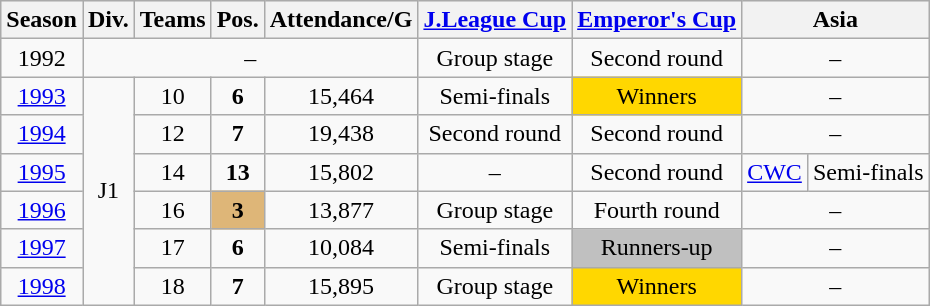<table class="wikitable">
<tr style="background:#efefef;">
<th>Season</th>
<th>Div.</th>
<th>Teams</th>
<th>Pos.</th>
<th>Attendance/G</th>
<th><a href='#'>J.League Cup</a></th>
<th><a href='#'>Emperor's Cup</a></th>
<th colspan=2>Asia</th>
</tr>
<tr>
<td align=center>1992</td>
<td align=center colspan=4>–</td>
<td align=center>Group stage</td>
<td align=center>Second round</td>
<td align=center colspan=2>–</td>
</tr>
<tr>
<td align=center><a href='#'>1993</a></td>
<td align=center rowspan=6>J1</td>
<td align=center>10</td>
<td align=center><strong>6</strong></td>
<td align=center>15,464</td>
<td align=center>Semi-finals</td>
<td align=center style="background:gold;">Winners</td>
<td align=center colspan=2>–</td>
</tr>
<tr>
<td align=center><a href='#'>1994</a></td>
<td align=center>12</td>
<td align=center><strong>7</strong></td>
<td align=center>19,438</td>
<td align=center>Second round</td>
<td align=center>Second round</td>
<td align=center colspan=2>–</td>
</tr>
<tr>
<td align=center><a href='#'>1995</a></td>
<td align=center>14</td>
<td align=center><strong>13</strong></td>
<td align=center>15,802</td>
<td align=center>–</td>
<td align=center>Second round</td>
<td align=center><a href='#'>CWC</a></td>
<td align=center>Semi-finals</td>
</tr>
<tr>
<td align=center><a href='#'>1996</a></td>
<td align=center>16</td>
<td align=center style="background:#deb678;"><strong>3</strong></td>
<td align=center>13,877</td>
<td align=center>Group stage</td>
<td align=center>Fourth round</td>
<td align=center colspan=2>–</td>
</tr>
<tr>
<td align=center><a href='#'>1997</a></td>
<td align=center>17</td>
<td align=center><strong>6</strong></td>
<td align=center>10,084</td>
<td align=center>Semi-finals</td>
<td align=center style="background:silver;">Runners-up</td>
<td align=center colspan=2>–</td>
</tr>
<tr>
<td align=center><a href='#'>1998</a></td>
<td align=center>18</td>
<td align=center><strong>7</strong></td>
<td align=center>15,895</td>
<td align=center>Group stage</td>
<td align=center style="background:gold;">Winners</td>
<td align=center colspan=2>–</td>
</tr>
</table>
